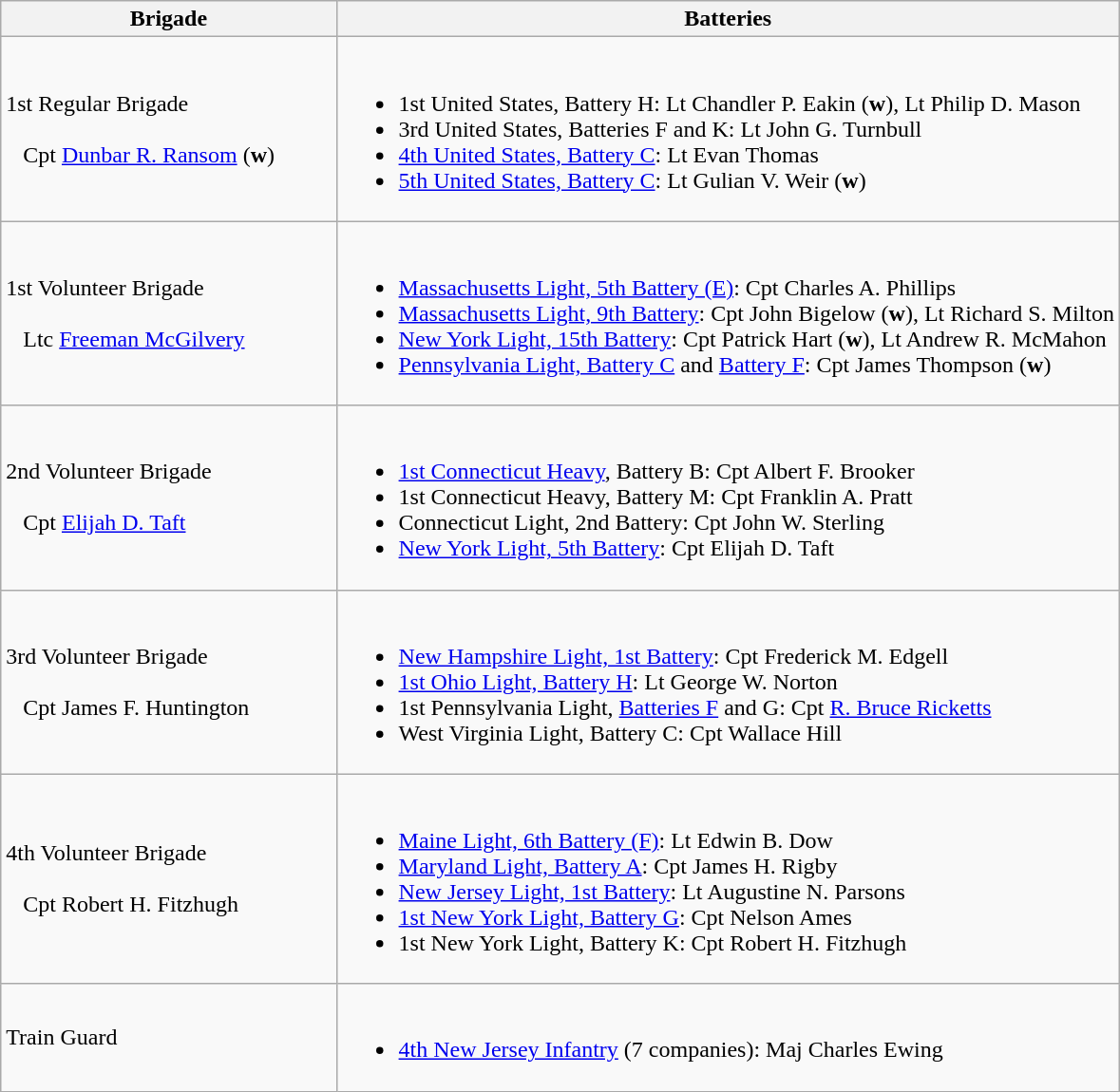<table class="wikitable">
<tr>
<th style="width:30%;">Brigade</th>
<th>Batteries</th>
</tr>
<tr>
<td>1st Regular Brigade<br><br>  
Cpt <a href='#'>Dunbar R. Ransom</a> (<strong>w</strong>)</td>
<td><br><ul><li>1st United States, Battery H: Lt Chandler P. Eakin (<strong>w</strong>), Lt Philip D. Mason</li><li>3rd United States, Batteries F and K: Lt John G. Turnbull</li><li><a href='#'>4th United States, Battery C</a>: Lt Evan Thomas</li><li><a href='#'>5th United States, Battery C</a>: Lt Gulian V. Weir (<strong>w</strong>)</li></ul></td>
</tr>
<tr>
<td>1st Volunteer Brigade<br><br>  
Ltc <a href='#'>Freeman McGilvery</a></td>
<td><br><ul><li><a href='#'>Massachusetts Light, 5th Battery (E)</a>: Cpt Charles A. Phillips </li><li><a href='#'>Massachusetts Light, 9th Battery</a>: Cpt John Bigelow (<strong>w</strong>), Lt Richard S. Milton</li><li><a href='#'>New York Light, 15th Battery</a>: Cpt Patrick Hart (<strong>w</strong>), Lt Andrew R. McMahon</li><li><a href='#'>Pennsylvania Light, Battery C</a> and <a href='#'>Battery F</a>: Cpt James Thompson (<strong>w</strong>)</li></ul></td>
</tr>
<tr>
<td>2nd Volunteer Brigade<br><br>  
Cpt <a href='#'>Elijah D. Taft</a></td>
<td><br><ul><li><a href='#'>1st Connecticut Heavy</a>, Battery B: Cpt Albert F. Brooker </li><li>1st Connecticut Heavy, Battery M: Cpt Franklin A. Pratt </li><li>Connecticut Light, 2nd Battery: Cpt John W. Sterling</li><li><a href='#'>New York Light, 5th Battery</a>: Cpt Elijah D. Taft</li></ul></td>
</tr>
<tr>
<td>3rd Volunteer Brigade<br><br>  
Cpt James F. Huntington</td>
<td><br><ul><li><a href='#'>New Hampshire Light, 1st Battery</a>: Cpt Frederick M. Edgell</li><li><a href='#'>1st Ohio Light, Battery H</a>: Lt George W. Norton</li><li>1st Pennsylvania Light, <a href='#'>Batteries F</a> and G: Cpt <a href='#'>R. Bruce Ricketts</a></li><li>West Virginia Light, Battery C: Cpt Wallace Hill</li></ul></td>
</tr>
<tr>
<td>4th Volunteer Brigade<br><br>  
Cpt Robert H. Fitzhugh</td>
<td><br><ul><li><a href='#'>Maine Light, 6th Battery (F)</a>: Lt Edwin B. Dow</li><li><a href='#'>Maryland Light, Battery A</a>: Cpt James H. Rigby</li><li><a href='#'>New Jersey Light, 1st Battery</a>: Lt Augustine N. Parsons</li><li><a href='#'>1st New York Light, Battery G</a>: Cpt Nelson Ames</li><li>1st New York Light, Battery K: Cpt Robert H. Fitzhugh </li></ul></td>
</tr>
<tr>
<td>Train Guard</td>
<td><br><ul><li><a href='#'>4th New Jersey Infantry</a> (7 companies): Maj Charles Ewing</li></ul></td>
</tr>
</table>
